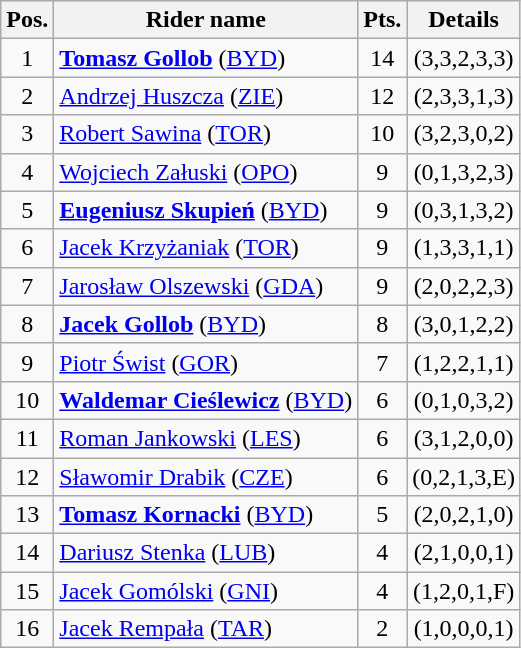<table class=wikitable>
<tr>
<th>Pos.</th>
<th>Rider name</th>
<th>Pts.</th>
<th>Details</th>
</tr>
<tr align=center>
<td>1</td>
<td align=left><strong><a href='#'>Tomasz Gollob</a></strong> (<a href='#'>BYD</a>)</td>
<td>14</td>
<td>(3,3,2,3,3)</td>
</tr>
<tr align=center>
<td>2</td>
<td align=left><a href='#'>Andrzej Huszcza</a> (<a href='#'>ZIE</a>)</td>
<td>12</td>
<td>(2,3,3,1,3)</td>
</tr>
<tr align=center>
<td>3</td>
<td align=left><a href='#'>Robert Sawina</a> (<a href='#'>TOR</a>)</td>
<td>10</td>
<td>(3,2,3,0,2)</td>
</tr>
<tr align=center>
<td>4</td>
<td align=left><a href='#'>Wojciech Załuski</a> (<a href='#'>OPO</a>)</td>
<td>9</td>
<td>(0,1,3,2,3)</td>
</tr>
<tr align=center>
<td>5</td>
<td align=left><strong><a href='#'>Eugeniusz Skupień</a></strong> (<a href='#'>BYD</a>)</td>
<td>9</td>
<td>(0,3,1,3,2)</td>
</tr>
<tr align=center>
<td>6</td>
<td align=left><a href='#'>Jacek Krzyżaniak</a> (<a href='#'>TOR</a>)</td>
<td>9</td>
<td>(1,3,3,1,1)</td>
</tr>
<tr align=center>
<td>7</td>
<td align=left><a href='#'>Jarosław Olszewski</a> (<a href='#'>GDA</a>)</td>
<td>9</td>
<td>(2,0,2,2,3)</td>
</tr>
<tr align=center>
<td>8</td>
<td align=left><strong><a href='#'>Jacek Gollob</a></strong> (<a href='#'>BYD</a>)</td>
<td>8</td>
<td>(3,0,1,2,2)</td>
</tr>
<tr align=center>
<td>9</td>
<td align=left><a href='#'>Piotr Świst</a> (<a href='#'>GOR</a>)</td>
<td>7</td>
<td>(1,2,2,1,1)</td>
</tr>
<tr align=center>
<td>10</td>
<td align=left><strong><a href='#'>Waldemar Cieślewicz</a></strong> (<a href='#'>BYD</a>)</td>
<td>6</td>
<td>(0,1,0,3,2)</td>
</tr>
<tr align=center>
<td>11</td>
<td align=left><a href='#'>Roman Jankowski</a> (<a href='#'>LES</a>)</td>
<td>6</td>
<td>(3,1,2,0,0)</td>
</tr>
<tr align=center>
<td>12</td>
<td align=left><a href='#'>Sławomir Drabik</a> (<a href='#'>CZE</a>)</td>
<td>6</td>
<td>(0,2,1,3,E)</td>
</tr>
<tr align=center>
<td>13</td>
<td align=left><strong><a href='#'>Tomasz Kornacki</a></strong> (<a href='#'>BYD</a>)</td>
<td>5</td>
<td>(2,0,2,1,0)</td>
</tr>
<tr align=center>
<td>14</td>
<td align=left><a href='#'>Dariusz Stenka</a> (<a href='#'>LUB</a>)</td>
<td>4</td>
<td>(2,1,0,0,1)</td>
</tr>
<tr align=center>
<td>15</td>
<td align=left><a href='#'>Jacek Gomólski</a> (<a href='#'>GNI</a>)</td>
<td>4</td>
<td>(1,2,0,1,F)</td>
</tr>
<tr align=center>
<td>16</td>
<td align=left><a href='#'>Jacek Rempała</a> (<a href='#'>TAR</a>)</td>
<td>2</td>
<td>(1,0,0,0,1)</td>
</tr>
</table>
